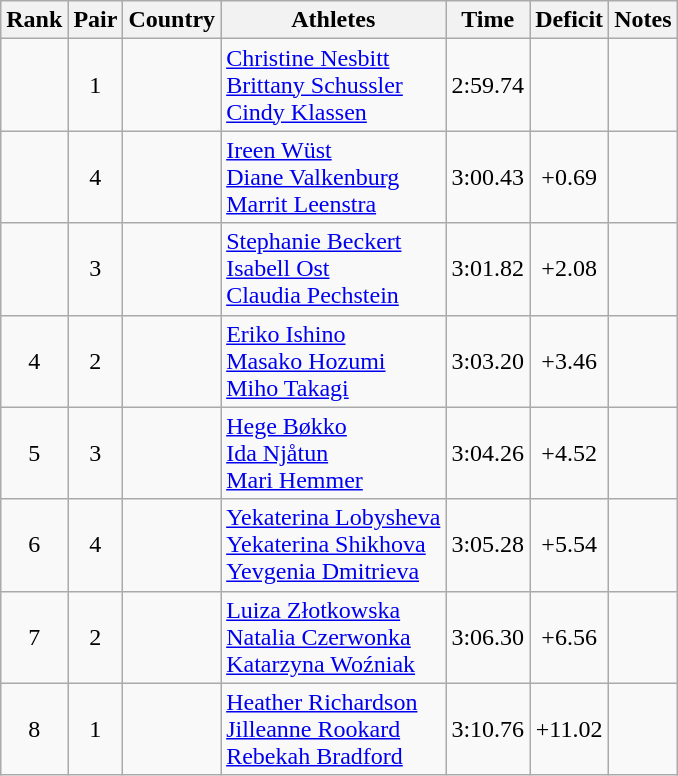<table class="wikitable" style="text-align:center;">
<tr>
<th>Rank</th>
<th>Pair</th>
<th>Country</th>
<th>Athletes</th>
<th>Time</th>
<th>Deficit</th>
<th>Notes</th>
</tr>
<tr>
<td></td>
<td>1</td>
<td align=left></td>
<td align=left><a href='#'>Christine Nesbitt</a><br><a href='#'>Brittany Schussler</a><br><a href='#'>Cindy Klassen</a></td>
<td>2:59.74</td>
<td></td>
<td></td>
</tr>
<tr>
<td></td>
<td>4</td>
<td align=left></td>
<td align=left><a href='#'>Ireen Wüst</a><br><a href='#'>Diane Valkenburg</a><br><a href='#'>Marrit Leenstra</a></td>
<td>3:00.43</td>
<td>+0.69</td>
<td></td>
</tr>
<tr>
<td></td>
<td>3</td>
<td align=left></td>
<td align=left><a href='#'>Stephanie Beckert</a><br><a href='#'>Isabell Ost</a><br><a href='#'>Claudia Pechstein</a></td>
<td>3:01.82</td>
<td>+2.08</td>
<td></td>
</tr>
<tr>
<td>4</td>
<td>2</td>
<td align=left></td>
<td align=left><a href='#'>Eriko Ishino</a><br><a href='#'>Masako Hozumi</a><br><a href='#'>Miho Takagi</a></td>
<td>3:03.20</td>
<td>+3.46</td>
<td></td>
</tr>
<tr>
<td>5</td>
<td>3</td>
<td align=left></td>
<td align=left><a href='#'>Hege Bøkko</a><br><a href='#'>Ida Njåtun</a><br><a href='#'>Mari Hemmer</a></td>
<td>3:04.26</td>
<td>+4.52</td>
<td></td>
</tr>
<tr>
<td>6</td>
<td>4</td>
<td align=left></td>
<td align=left><a href='#'>Yekaterina Lobysheva</a><br><a href='#'>Yekaterina Shikhova</a><br> <a href='#'>Yevgenia Dmitrieva</a></td>
<td>3:05.28</td>
<td>+5.54</td>
<td></td>
</tr>
<tr>
<td>7</td>
<td>2</td>
<td align=left></td>
<td align=left><a href='#'>Luiza Złotkowska</a><br><a href='#'>Natalia Czerwonka</a><br><a href='#'>Katarzyna Woźniak</a></td>
<td>3:06.30</td>
<td>+6.56</td>
<td></td>
</tr>
<tr>
<td>8</td>
<td>1</td>
<td align=left></td>
<td align=left><a href='#'>Heather Richardson</a><br><a href='#'>Jilleanne Rookard</a><br><a href='#'>Rebekah Bradford</a></td>
<td>3:10.76</td>
<td>+11.02</td>
<td></td>
</tr>
</table>
